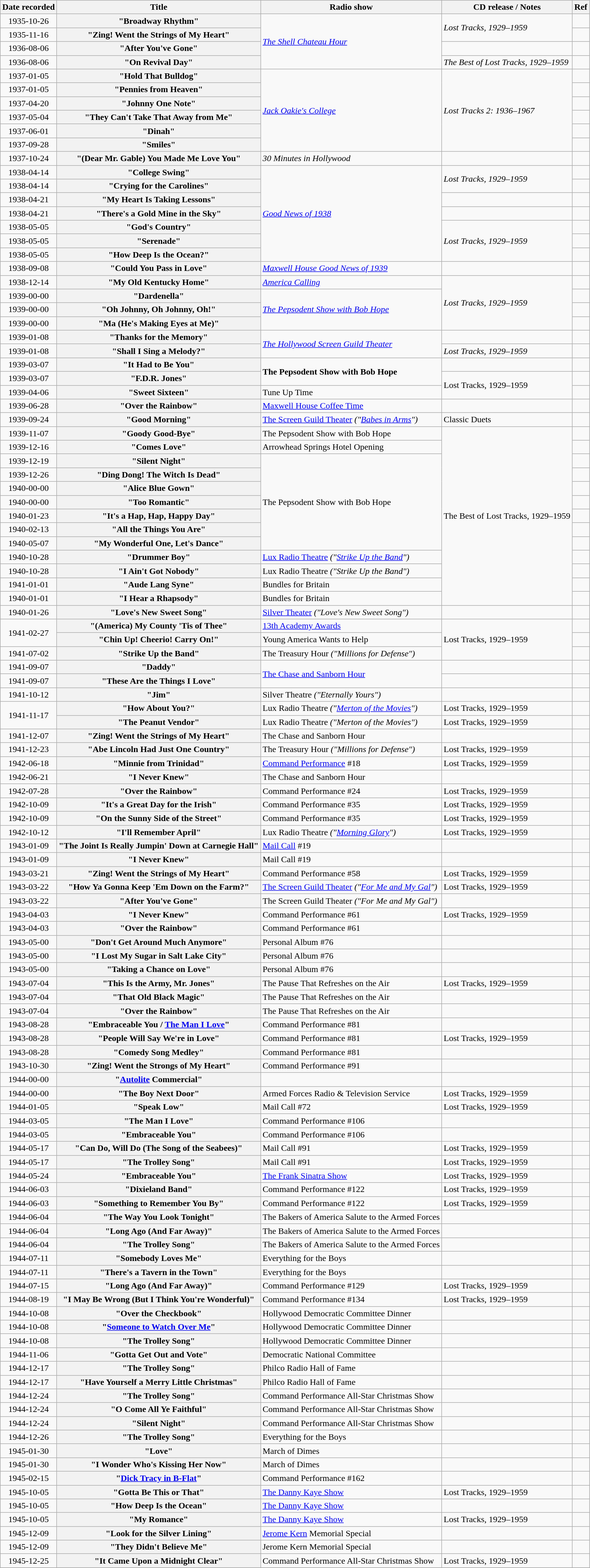<table class="wikitable sortable plainrowheaders" style="text-align: left;">
<tr>
<th scope="col">Date recorded</th>
<th scope="col">Title</th>
<th scope="col">Radio show</th>
<th scope="col">CD release / Notes</th>
<th scope="col" class="unsortable">Ref</th>
</tr>
<tr>
<td style="text-align: center;">1935-10-26</td>
<th scope="row">"Broadway Rhythm"</th>
<td rowspan="4"><em><a href='#'>The Shell Chateau Hour</a></em></td>
<td rowspan="2"><em>Lost Tracks, 1929–1959</em> </td>
<td></td>
</tr>
<tr>
<td style="text-align: center;">1935-11-16</td>
<th scope="row">"Zing! Went the Strings of My Heart"</th>
<td></td>
</tr>
<tr>
<td style="text-align: center;">1936-08-06</td>
<th scope="row">"After You've Gone"</th>
<td></td>
<td></td>
</tr>
<tr>
<td style="text-align: center;">1936-08-06</td>
<th scope="row">"On Revival Day"</th>
<td><em>The Best of Lost Tracks, 1929–1959</em> </td>
<td></td>
</tr>
<tr>
<td style="text-align: center;">1937-01-05</td>
<th scope="row">"Hold That Bulldog"</th>
<td rowspan="6"><em><a href='#'>Jack Oakie's College</a></em></td>
<td rowspan="6"><em>Lost Tracks 2: 1936–1967</em> </td>
</tr>
<tr>
<td style="text-align: center;">1937-01-05</td>
<th scope="row">"Pennies from Heaven"</th>
<td></td>
</tr>
<tr>
<td style="text-align: center;">1937-04-20</td>
<th scope="row">"Johnny One Note"</th>
<td></td>
</tr>
<tr>
<td style="text-align: center;">1937-05-04</td>
<th scope="row">"They Can't Take That Away from Me"</th>
<td></td>
</tr>
<tr>
<td style="text-align: center;">1937-06-01</td>
<th scope="row">"Dinah"</th>
<td></td>
</tr>
<tr>
<td style="text-align: center;">1937-09-28</td>
<th scope="row">"Smiles"</th>
<td></td>
</tr>
<tr>
<td style="text-align: center;">1937-10-24</td>
<th scope="row">"(Dear Mr. Gable) You Made Me Love You"</th>
<td><em>30 Minutes in Hollywood</em></td>
<td></td>
<td></td>
</tr>
<tr>
<td style="text-align: center;">1938-04-14</td>
<th scope="row">"College Swing"</th>
<td rowspan="7"><em><a href='#'>Good News of 1938</a></em></td>
<td rowspan="2"><em>Lost Tracks, 1929–1959</em> </td>
<td></td>
</tr>
<tr>
<td style="text-align: center;">1938-04-14</td>
<th scope="row">"Crying for the Carolines"</th>
<td></td>
</tr>
<tr>
<td style="text-align: center;">1938-04-21</td>
<th scope="row">"My Heart Is Taking Lessons"</th>
<td></td>
<td></td>
</tr>
<tr>
<td style="text-align: center;">1938-04-21</td>
<th scope="row">"There's a Gold Mine in the Sky"</th>
<td></td>
<td></td>
</tr>
<tr>
<td style="text-align: center;">1938-05-05</td>
<th scope="row">"God's Country"</th>
<td rowspan="3"><em>Lost Tracks, 1929–1959</em> </td>
<td></td>
</tr>
<tr>
<td style="text-align: center;">1938-05-05</td>
<th scope="row">"Serenade"</th>
<td></td>
</tr>
<tr>
<td style="text-align: center;">1938-05-05</td>
<th scope="row">"How Deep Is the Ocean?"</th>
<td></td>
</tr>
<tr>
<td style="text-align: center;">1938-09-08</td>
<th scope="row">"Could You Pass in Love"</th>
<td><em><a href='#'>Maxwell House Good News of 1939</a></em></td>
<td></td>
<td></td>
</tr>
<tr>
<td style="text-align: center;">1938-12-14</td>
<th scope="row">"My Old Kentucky Home"</th>
<td><em><a href='#'>America Calling</a></em></td>
<td rowspan="4"><em>Lost Tracks, 1929–1959</em> </td>
<td></td>
</tr>
<tr>
<td style="text-align: center;">1939-00-00</td>
<th scope="row">"Dardenella"</th>
<td rowspan="3"><em><a href='#'>The Pepsodent Show with Bob Hope</a></em></td>
<td></td>
</tr>
<tr>
<td style="text-align: center;">1939-00-00</td>
<th scope="row">"Oh Johnny, Oh Johnny, Oh!"</th>
<td></td>
</tr>
<tr>
<td style="text-align: center;">1939-00-00</td>
<th scope="row">"Ma (He's Making Eyes at Me)"</th>
<td></td>
</tr>
<tr>
<td style="text-align: center;">1939-01-08</td>
<th scope="row">"Thanks for the Memory"</th>
<td rowspan="2"><em><a href='#'>The Hollywood Screen Guild Theater</a></em></td>
<td></td>
<td></td>
</tr>
<tr>
<td style="text-align: center;">1939-01-08</td>
<th scope="row">"Shall I Sing a Melody?"</th>
<td><em>Lost Tracks, 1929–1959</em> </td>
<td></td>
</tr>
<tr>
<td style="text-align: center;">1939-03-07</td>
<th scope="row">"It Had to Be You"</th>
<td rowspan="2"><strong>The Pepsodent Show with Bob Hope<em></td>
<td></td>
<td></td>
</tr>
<tr>
<td style="text-align: center;">1939-03-07</td>
<th scope="row">"F.D.R. Jones"</th>
<td rowspan="2"></em>Lost Tracks, 1929–1959<em> </td>
<td></td>
</tr>
<tr>
<td style="text-align: center;">1939-04-06</td>
<th scope="row">"Sweet Sixteen"</th>
<td></em>Tune Up Time<em></td>
<td></td>
</tr>
<tr>
<td style="text-align: center;">1939-06-28</td>
<th scope="row">"Over the Rainbow"</th>
<td></em><a href='#'>Maxwell House Coffee Time</a><em></td>
<td></td>
<td></td>
</tr>
<tr>
<td style="text-align: center;">1939-09-24</td>
<th scope="row">"Good Morning" </th>
<td></em><a href='#'>The Screen Guild Theater</a><em> ("<a href='#'>Babes in Arms</a>")</td>
<td></em>Classic Duets<em> </td>
<td></td>
</tr>
<tr>
<td style="text-align: center;">1939-11-07</td>
<th scope="row">"Goody Good-Bye"</th>
<td></em>The Pepsodent Show with Bob Hope<em></td>
<td rowspan="13"></em>The Best of Lost Tracks, 1929–1959<em> </td>
<td></td>
</tr>
<tr>
<td style="text-align: center;">1939-12-16</td>
<th scope="row">"Comes Love"</th>
<td></em>Arrowhead Springs Hotel Opening<em></td>
<td></td>
</tr>
<tr>
<td style="text-align: center;">1939-12-19</td>
<th scope="row">"Silent Night"</th>
<td rowspan="7"></em>The Pepsodent Show with Bob Hope<em></td>
<td></td>
</tr>
<tr>
<td style="text-align: center;">1939-12-26</td>
<th scope="row">"Ding Dong! The Witch Is Dead"</th>
<td></td>
</tr>
<tr>
<td style="text-align: center;">1940-00-00</td>
<th scope="row">"Alice Blue Gown"</th>
<td></td>
</tr>
<tr>
<td style="text-align: center;">1940-00-00</td>
<th scope="row">"Too Romantic"</th>
<td></td>
</tr>
<tr>
<td style="text-align: center;">1940-01-23</td>
<th scope="row">"It's a Hap, Hap, Happy Day"</th>
<td></td>
</tr>
<tr>
<td style="text-align: center;">1940-02-13</td>
<th scope="row">"All the Things You Are"</th>
<td></td>
</tr>
<tr>
<td style="text-align: center;">1940-05-07</td>
<th scope="row">"My Wonderful One, Let's Dance"</th>
<td></td>
</tr>
<tr>
<td style="text-align: center;">1940-10-28</td>
<th scope="row">"Drummer Boy"</th>
<td></em><a href='#'>Lux Radio Theatre</a><em> ("<a href='#'>Strike Up the Band</a>")</td>
<td></td>
</tr>
<tr>
<td style="text-align: center;">1940-10-28</td>
<th scope="row">"I Ain't Got Nobody"</th>
<td></em>Lux Radio Theatre<em> ("Strike Up the Band")</td>
<td></td>
</tr>
<tr>
<td style="text-align: center;">1941-01-01</td>
<th scope="row">"Aude Lang Syne"</th>
<td></em>Bundles for Britain<em></td>
<td></td>
</tr>
<tr>
<td style="text-align: center;">1940-01-01</td>
<th scope="row">"I Hear a Rhapsody"</th>
<td></em>Bundles for Britain<em></td>
<td></td>
</tr>
<tr>
<td style="text-align: center;">1940-01-26</td>
<th scope="row">"Love's New Sweet Song"</th>
<td></em><a href='#'>Silver Theater</a><em> ("Love's New Sweet Song")</td>
<td></td>
<td></td>
</tr>
<tr>
<td rowspan="2" style="text-align: center;">1941-02-27</td>
<th scope="row">"(America) My County 'Tis of Thee"</th>
<td></em><a href='#'>13th Academy Awards</a><em></td>
<td rowspan="3"></em>Lost Tracks, 1929–1959<em> </td>
<td></td>
</tr>
<tr>
<th scope="row">"Chin Up! Cheerio! Carry On!"</th>
<td></em>Young America Wants to Help<em></td>
<td></td>
</tr>
<tr>
<td style="text-align: center;">1941-07-02</td>
<th scope="row">"Strike Up the Band"</th>
<td></em>The Treasury Hour<em> ("Millions for Defense")</td>
<td></td>
</tr>
<tr>
<td style="text-align: center;">1941-09-07</td>
<th scope="row">"Daddy"</th>
<td rowspan="2"></em><a href='#'>The Chase and Sanborn Hour</a><em></td>
<td></td>
<td></td>
</tr>
<tr>
<td style="text-align: center;">1941-09-07</td>
<th scope="row">"These Are the Things I Love"</th>
<td></td>
<td></td>
</tr>
<tr>
<td style="text-align: center;">1941-10-12</td>
<th scope="row">"Jim"</th>
<td></em>Silver Theatre<em> ("Eternally Yours")</td>
<td></td>
<td></td>
</tr>
<tr>
<td rowspan="2" style="text-align: center;">1941-11-17</td>
<th scope="row">"How About You?" </th>
<td></em>Lux Radio Theatre<em> ("<a href='#'>Merton of the Movies</a>")</td>
<td></em>Lost Tracks, 1929–1959<em> </td>
<td></td>
</tr>
<tr>
<th scope="row">"The Peanut Vendor" </th>
<td></em>Lux Radio Theatre<em> ("Merton of the Movies")</td>
<td></em>Lost Tracks, 1929–1959<em> </td>
<td></td>
</tr>
<tr>
<td style="text-align: center;">1941-12-07</td>
<th scope="row">"Zing! Went the Strings of My Heart"</th>
<td></em>The Chase and Sanborn Hour<em></td>
<td></td>
<td></td>
</tr>
<tr>
<td style="text-align: center;">1941-12-23</td>
<th scope="row">"Abe Lincoln Had Just One Country"</th>
<td></em>The Treasury Hour<em> ("Millions for Defense")</td>
<td></em>Lost Tracks, 1929–1959<em> </td>
<td></td>
</tr>
<tr>
<td style="text-align: center;">1942-06-18</td>
<th scope="row">"Minnie from Trinidad"</th>
<td></em><a href='#'>Command Performance</a> #18<em></td>
<td></em>Lost Tracks, 1929–1959<em> </td>
<td></td>
</tr>
<tr>
<td style="text-align: center;">1942-06-21</td>
<th scope="row">"I Never Knew"</th>
<td></em>The Chase and Sanborn Hour<em></td>
<td></td>
<td></td>
</tr>
<tr>
<td style="text-align: center;">1942-07-28</td>
<th scope="row">"Over the Rainbow"</th>
<td></em>Command Performance #24<em></td>
<td></em>Lost Tracks, 1929–1959<em> </td>
<td></td>
</tr>
<tr>
<td style="text-align: center;">1942-10-09</td>
<th scope="row">"It's a Great Day for the Irish"</th>
<td></em>Command Performance #35<em></td>
<td></em>Lost Tracks, 1929–1959<em> </td>
<td></td>
</tr>
<tr>
<td style="text-align: center;">1942-10-09</td>
<th scope="row">"On the Sunny Side of the Street"</th>
<td></em>Command Performance #35<em></td>
<td></em>Lost Tracks, 1929–1959<em> </td>
<td></td>
</tr>
<tr>
<td style="text-align: center;">1942-10-12</td>
<th scope="row">"I'll Remember April"</th>
<td></em>Lux Radio Theatre<em> ("<a href='#'>Morning Glory</a>")</td>
<td></em>Lost Tracks, 1929–1959<em> </td>
<td></td>
</tr>
<tr>
<td style="text-align: center;">1943-01-09</td>
<th scope="row">"The Joint Is Really Jumpin' Down at Carnegie Hall"</th>
<td></em><a href='#'>Mail Call</a> #19<em></td>
<td></td>
<td></td>
</tr>
<tr>
<td style="text-align: center;">1943-01-09</td>
<th scope="row">"I Never Knew"</th>
<td></em>Mail Call #19<em></td>
<td></td>
<td></td>
</tr>
<tr>
<td style="text-align: center;">1943-03-21</td>
<th scope="row">"Zing! Went the Strings of My Heart"</th>
<td></em>Command Performance #58<em></td>
<td></em>Lost Tracks, 1929–1959<em> </td>
<td></td>
</tr>
<tr>
<td style="text-align: center;">1943-03-22</td>
<th scope="row">"How Ya Gonna Keep 'Em Down on the Farm?"</th>
<td></em><a href='#'>The Screen Guild Theater</a><em> ("<a href='#'>For Me and My Gal</a>")</td>
<td></em>Lost Tracks, 1929–1959<em> </td>
<td></td>
</tr>
<tr>
<td style="text-align: center;">1943-03-22</td>
<th scope="row">"After You've Gone"</th>
<td></em>The Screen Guild Theater<em> ("For Me and My Gal")</td>
<td></td>
<td></td>
</tr>
<tr>
<td style="text-align: center;">1943-04-03</td>
<th scope="row">"I Never Knew"</th>
<td></em>Command Performance #61<em></td>
<td></em>Lost Tracks, 1929–1959<em> </td>
<td></td>
</tr>
<tr>
<td style="text-align: center;">1943-04-03</td>
<th scope="row">"Over the Rainbow"</th>
<td></em>Command Performance #61<em></td>
<td></td>
<td></td>
</tr>
<tr>
<td style="text-align: center;">1943-05-00</td>
<th scope="row">"Don't Get Around Much Anymore" </th>
<td></em>Personal Album #76<em></td>
<td></td>
<td></td>
</tr>
<tr>
<td style="text-align: center;">1943-05-00</td>
<th scope="row">"I Lost My Sugar in Salt Lake City" </th>
<td></em>Personal Album #76<em></td>
<td></td>
<td></td>
</tr>
<tr>
<td style="text-align: center;">1943-05-00</td>
<th scope="row">"Taking a Chance on Love" </th>
<td></em>Personal Album #76<em></td>
<td></td>
<td></td>
</tr>
<tr>
<td style="text-align: center;">1943-07-04</td>
<th scope="row">"This Is the Army, Mr. Jones"</th>
<td></em>The Pause That Refreshes on the Air<em></td>
<td></em>Lost Tracks, 1929–1959<em> </td>
<td></td>
</tr>
<tr>
<td style="text-align: center;">1943-07-04</td>
<th scope="row">"That Old Black Magic"</th>
<td></em>The Pause That Refreshes on the Air<em></td>
<td></td>
<td></td>
</tr>
<tr>
<td style="text-align: center;">1943-07-04</td>
<th scope="row">"Over the Rainbow"</th>
<td></em>The Pause That Refreshes on the Air<em></td>
<td></td>
<td></td>
</tr>
<tr>
<td style="text-align: center;">1943-08-28</td>
<th scope="row">"Embraceable You / <a href='#'>The Man I Love</a>" </th>
<td></em>Command Performance #81<em></td>
<td></td>
<td></td>
</tr>
<tr>
<td style="text-align: center;">1943-08-28</td>
<th scope="row">"People Will Say We're in Love" </th>
<td></em>Command Performance #81<em></td>
<td></em>Lost Tracks, 1929–1959<em> </td>
<td></td>
</tr>
<tr>
<td style="text-align: center;">1943-08-28</td>
<th scope="row">"Comedy Song Medley" </th>
<td></em>Command Performance #81<em></td>
<td></td>
<td></td>
</tr>
<tr>
<td style="text-align: center;">1943-10-30</td>
<th scope="row">"Zing! Went the Strongs of My Heart"</th>
<td></em>Command Performance #91<em></td>
<td></td>
<td></td>
</tr>
<tr>
<td style="text-align: center;">1944-00-00</td>
<th scope="row">"<a href='#'>Autolite</a> Commercial" </th>
<td></td>
<td></td>
<td></td>
</tr>
<tr>
<td style="text-align: center;">1944-00-00</td>
<th scope="row">"The Boy Next Door"</th>
<td></em>Armed Forces Radio & Television Service<em></td>
<td></em>Lost Tracks, 1929–1959<em> </td>
<td></td>
</tr>
<tr>
<td style="text-align: center;">1944-01-05</td>
<th scope="row">"Speak Low"</th>
<td></em>Mail Call #72<em></td>
<td></em>Lost Tracks, 1929–1959<em> </td>
<td></td>
</tr>
<tr>
<td style="text-align: center;">1944-03-05</td>
<th scope="row">"The Man I Love"</th>
<td></em>Command Performance #106<em></td>
<td></td>
<td></td>
</tr>
<tr>
<td style="text-align: center;">1944-03-05</td>
<th scope="row">"Embraceable You"</th>
<td></em>Command Performance #106<em></td>
<td></td>
<td></td>
</tr>
<tr>
<td style="text-align: center;">1944-05-17</td>
<th scope="row">"Can Do, Will Do (The Song of the Seabees)"</th>
<td></em>Mail Call #91<em></td>
<td></em>Lost Tracks, 1929–1959<em> </td>
<td></td>
</tr>
<tr>
<td style="text-align: center;">1944-05-17</td>
<th scope="row">"The Trolley Song"</th>
<td></em>Mail Call #91<em></td>
<td></em>Lost Tracks, 1929–1959<em> </td>
<td></td>
</tr>
<tr>
<td style="text-align: center;">1944-05-24</td>
<th scope="row">"Embraceable You" </th>
<td></em><a href='#'>The Frank Sinatra Show</a><em></td>
<td></em>Lost Tracks, 1929–1959<em> </td>
<td></td>
</tr>
<tr>
<td style="text-align: center;">1944-06-03</td>
<th scope="row">"Dixieland Band"</th>
<td></em>Command Performance #122<em></td>
<td></em>Lost Tracks, 1929–1959<em> </td>
<td></td>
</tr>
<tr>
<td style="text-align: center;">1944-06-03</td>
<th scope="row">"Something to Remember You By" </th>
<td></em>Command Performance #122<em></td>
<td></em>Lost Tracks, 1929–1959<em> </td>
<td></td>
</tr>
<tr>
<td style="text-align: center;">1944-06-04</td>
<th scope="row">"The Way You Look Tonight"</th>
<td></em>The Bakers of America Salute to the Armed Forces<em></td>
<td></td>
<td></td>
</tr>
<tr>
<td style="text-align: center;">1944-06-04</td>
<th scope="row">"Long Ago (And Far Away)"</th>
<td></em>The Bakers of America Salute to the Armed Forces<em></td>
<td></td>
<td></td>
</tr>
<tr>
<td style="text-align: center;">1944-06-04</td>
<th scope="row">"The Trolley Song"</th>
<td></em>The Bakers of America Salute to the Armed Forces<em></td>
<td></td>
<td></td>
</tr>
<tr>
<td style="text-align: center;">1944-07-11</td>
<th scope="row">"Somebody Loves Me"</th>
<td></em>Everything for the Boys<em></td>
<td></td>
<td></td>
</tr>
<tr>
<td style="text-align: center;">1944-07-11</td>
<th scope="row">"There's a Tavern in the Town"</th>
<td></em>Everything for the Boys<em></td>
<td></td>
<td></td>
</tr>
<tr>
<td style="text-align: center;">1944-07-15</td>
<th scope="row">"Long Ago (And Far Away)"</th>
<td></em>Command Performance #129<em></td>
<td></em>Lost Tracks, 1929–1959<em> </td>
<td></td>
</tr>
<tr>
<td style="text-align: center;">1944-08-19</td>
<th scope="row">"I May Be Wrong (But I Think You're Wonderful)"</th>
<td></em>Command Performance #134<em></td>
<td></em>Lost Tracks, 1929–1959<em> </td>
<td></td>
</tr>
<tr>
<td style="text-align: center;">1944-10-08</td>
<th scope="row">"Over the Checkbook"</th>
<td></em>Hollywood Democratic Committee Dinner<em></td>
<td></td>
<td></td>
</tr>
<tr>
<td style="text-align: center;">1944-10-08</td>
<th scope="row">"<a href='#'>Someone to Watch Over Me</a>"</th>
<td></em>Hollywood Democratic Committee Dinner<em></td>
<td></td>
<td></td>
</tr>
<tr>
<td style="text-align: center;">1944-10-08</td>
<th scope="row">"The Trolley Song"</th>
<td></em>Hollywood Democratic Committee Dinner<em></td>
<td></td>
<td></td>
</tr>
<tr>
<td style="text-align: center;">1944-11-06</td>
<th scope="row">"Gotta Get Out and Vote"</th>
<td></em>Democratic National Committee<em></td>
<td></td>
<td></td>
</tr>
<tr>
<td style="text-align: center;">1944-12-17</td>
<th scope="row">"The Trolley Song"</th>
<td></em>Philco Radio Hall of Fame<em></td>
<td></td>
<td></td>
</tr>
<tr>
<td style="text-align: center;">1944-12-17</td>
<th scope="row">"Have Yourself a Merry Little Christmas"</th>
<td></em>Philco Radio Hall of Fame<em></td>
<td></td>
<td></td>
</tr>
<tr>
<td style="text-align: center;">1944-12-24</td>
<th scope="row">"The Trolley Song"</th>
<td></em>Command Performance All-Star Christmas Show<em></td>
<td></td>
<td></td>
</tr>
<tr>
<td style="text-align: center;">1944-12-24</td>
<th scope="row">"O Come All Ye Faithful"</th>
<td></em>Command Performance All-Star Christmas Show<em></td>
<td></td>
<td></td>
</tr>
<tr>
<td style="text-align: center;">1944-12-24</td>
<th scope="row">"Silent Night" </th>
<td></em>Command Performance All-Star Christmas Show<em></td>
<td></td>
<td></td>
</tr>
<tr>
<td style="text-align: center;">1944-12-26</td>
<th scope="row">"The Trolley Song"</th>
<td></em>Everything for the Boys<em></td>
<td></td>
<td></td>
</tr>
<tr>
<td style="text-align: center;">1945-01-30</td>
<th scope="row">"Love"</th>
<td></em>March of Dimes<em></td>
<td></td>
<td></td>
</tr>
<tr>
<td style="text-align: center;">1945-01-30</td>
<th scope="row">"I Wonder Who's Kissing Her Now"</th>
<td></em>March of Dimes<em></td>
<td></td>
<td></td>
</tr>
<tr>
<td style="text-align: center;">1945-02-15</td>
<th scope="row">"<a href='#'>Dick Tracy in B-Flat</a>" </th>
<td></em>Command Performance #162<em></td>
<td></td>
<td></td>
</tr>
<tr>
<td style="text-align: center;">1945-10-05</td>
<th scope="row">"Gotta Be This or That"</th>
<td></em><a href='#'>The Danny Kaye Show</a><em></td>
<td></em>Lost Tracks, 1929–1959<em> </td>
<td></td>
</tr>
<tr>
<td style="text-align: center;">1945-10-05</td>
<th scope="row">"How Deep Is the Ocean"</th>
<td></em><a href='#'>The Danny Kaye Show</a><em></td>
<td></td>
<td></td>
</tr>
<tr>
<td style="text-align: center;">1945-10-05</td>
<th scope="row">"My Romance"</th>
<td></em><a href='#'>The Danny Kaye Show</a><em></td>
<td></em>Lost Tracks, 1929–1959<em> </td>
<td></td>
</tr>
<tr>
<td style="text-align: center;">1945-12-09</td>
<th scope="row">"Look for the Silver Lining"</th>
<td></em><a href='#'>Jerome Kern</a> Memorial Special<em></td>
<td></td>
<td></td>
</tr>
<tr>
<td style="text-align: center;">1945-12-09</td>
<th scope="row">"They Didn't Believe Me"</th>
<td></em>Jerome Kern Memorial Special<em></td>
<td></td>
<td></td>
</tr>
<tr>
<td style="text-align: center;">1945-12-25</td>
<th scope="row">"It Came Upon a Midnight Clear"</th>
<td></em>Command Performance All-Star Christmas Show<em></td>
<td></em>Lost Tracks, 1929–1959<em> </td>
<td></td>
</tr>
<tr>
</tr>
</table>
